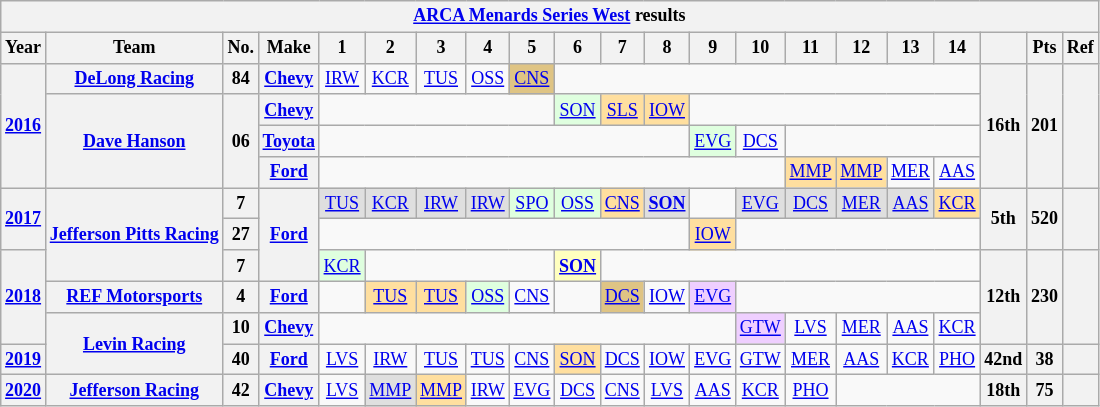<table class="wikitable" style="text-align:center; font-size:75%">
<tr>
<th colspan=21><a href='#'>ARCA Menards Series West</a> results</th>
</tr>
<tr>
<th>Year</th>
<th>Team</th>
<th>No.</th>
<th>Make</th>
<th>1</th>
<th>2</th>
<th>3</th>
<th>4</th>
<th>5</th>
<th>6</th>
<th>7</th>
<th>8</th>
<th>9</th>
<th>10</th>
<th>11</th>
<th>12</th>
<th>13</th>
<th>14</th>
<th></th>
<th>Pts</th>
<th>Ref</th>
</tr>
<tr>
<th rowspan=4><a href='#'>2016</a></th>
<th><a href='#'>DeLong Racing</a></th>
<th>84</th>
<th><a href='#'>Chevy</a></th>
<td><a href='#'>IRW</a></td>
<td><a href='#'>KCR</a></td>
<td><a href='#'>TUS</a></td>
<td><a href='#'>OSS</a></td>
<td style="background:#DFC484;"><a href='#'>CNS</a><br></td>
<td colspan=9></td>
<th rowspan=4>16th</th>
<th rowspan=4>201</th>
<th rowspan=4></th>
</tr>
<tr>
<th rowspan=3><a href='#'>Dave Hanson</a></th>
<th rowspan=3>06</th>
<th><a href='#'>Chevy</a></th>
<td colspan=5></td>
<td style="background:#DFFFDF;"><a href='#'>SON</a><br></td>
<td style="background:#FFDF9F;"><a href='#'>SLS</a><br></td>
<td style="background:#FFDF9F;"><a href='#'>IOW</a><br></td>
<td colspan=6></td>
</tr>
<tr>
<th><a href='#'>Toyota</a></th>
<td colspan=8></td>
<td style="background:#DFFFDF;"><a href='#'>EVG</a><br></td>
<td><a href='#'>DCS</a></td>
<td colspan=4></td>
</tr>
<tr>
<th><a href='#'>Ford</a></th>
<td colspan=10></td>
<td style="background:#FFDF9F;"><a href='#'>MMP</a><br></td>
<td style="background:#FFDF9F;"><a href='#'>MMP</a><br></td>
<td><a href='#'>MER</a></td>
<td><a href='#'>AAS</a></td>
</tr>
<tr>
<th rowspan=2><a href='#'>2017</a></th>
<th rowspan=3><a href='#'>Jefferson Pitts Racing</a></th>
<th>7</th>
<th rowspan=3><a href='#'>Ford</a></th>
<td style="background:#DFDFDF;"><a href='#'>TUS</a><br></td>
<td style="background:#DFDFDF;"><a href='#'>KCR</a><br></td>
<td style="background:#DFDFDF;"><a href='#'>IRW</a><br></td>
<td style="background:#DFDFDF;"><a href='#'>IRW</a><br></td>
<td style="background:#DFFFDF;"><a href='#'>SPO</a><br></td>
<td style="background:#DFFFDF;"><a href='#'>OSS</a><br></td>
<td style="background:#FFDF9F;"><a href='#'>CNS</a><br></td>
<td style="background:#DFDFDF;"><strong><a href='#'>SON</a></strong><br></td>
<td></td>
<td style="background:#DFDFDF;"><a href='#'>EVG</a><br></td>
<td style="background:#DFDFDF;"><a href='#'>DCS</a><br></td>
<td style="background:#DFDFDF;"><a href='#'>MER</a><br></td>
<td style="background:#DFDFDF;"><a href='#'>AAS</a><br></td>
<td style="background:#FFDF9F;"><a href='#'>KCR</a><br></td>
<th rowspan=2>5th</th>
<th rowspan=2>520</th>
<th rowspan=2></th>
</tr>
<tr>
<th>27</th>
<td colspan=8></td>
<td style="background:#FFDF9F;"><a href='#'>IOW</a><br></td>
<td colspan=5></td>
</tr>
<tr>
<th rowspan=3><a href='#'>2018</a></th>
<th>7</th>
<td style="background:#DFFFDF;"><a href='#'>KCR</a><br></td>
<td colspan=4></td>
<td style="background:#FFFFBF;"><strong><a href='#'>SON</a></strong><br></td>
<td colspan=8></td>
<th rowspan=3>12th</th>
<th rowspan=3>230</th>
<th rowspan=3></th>
</tr>
<tr>
<th><a href='#'>REF Motorsports</a></th>
<th>4</th>
<th><a href='#'>Ford</a></th>
<td></td>
<td style="background:#FFDF9F;"><a href='#'>TUS</a><br></td>
<td style="background:#FFDF9F;"><a href='#'>TUS</a><br></td>
<td style="background:#DFFFDF;"><a href='#'>OSS</a><br></td>
<td><a href='#'>CNS</a></td>
<td></td>
<td style="background:#DFC484;"><a href='#'>DCS</a><br></td>
<td><a href='#'>IOW</a></td>
<td style="background:#EFCFFF;"><a href='#'>EVG</a><br></td>
</tr>
<tr>
<th rowspan=2><a href='#'>Levin Racing</a></th>
<th>10</th>
<th><a href='#'>Chevy</a></th>
<td colspan=9></td>
<td style="background:#EFCFFF;"><a href='#'>GTW</a><br></td>
<td><a href='#'>LVS</a></td>
<td><a href='#'>MER</a></td>
<td><a href='#'>AAS</a></td>
<td><a href='#'>KCR</a></td>
</tr>
<tr>
<th><a href='#'>2019</a></th>
<th>40</th>
<th><a href='#'>Ford</a></th>
<td><a href='#'>LVS</a></td>
<td><a href='#'>IRW</a></td>
<td><a href='#'>TUS</a></td>
<td><a href='#'>TUS</a></td>
<td><a href='#'>CNS</a></td>
<td style="background:#FFDF9F;"><a href='#'>SON</a><br></td>
<td><a href='#'>DCS</a></td>
<td><a href='#'>IOW</a></td>
<td><a href='#'>EVG</a></td>
<td><a href='#'>GTW</a></td>
<td><a href='#'>MER</a></td>
<td><a href='#'>AAS</a></td>
<td><a href='#'>KCR</a></td>
<td><a href='#'>PHO</a></td>
<th>42nd</th>
<th>38</th>
<th></th>
</tr>
<tr>
<th><a href='#'>2020</a></th>
<th><a href='#'>Jefferson Racing</a></th>
<th>42</th>
<th><a href='#'>Chevy</a></th>
<td><a href='#'>LVS</a></td>
<td style="background:#DFDFDF;"><a href='#'>MMP</a><br></td>
<td style="background:#FFDF9F;"><a href='#'>MMP</a><br></td>
<td><a href='#'>IRW</a></td>
<td><a href='#'>EVG</a></td>
<td><a href='#'>DCS</a></td>
<td><a href='#'>CNS</a></td>
<td><a href='#'>LVS</a></td>
<td><a href='#'>AAS</a></td>
<td><a href='#'>KCR</a></td>
<td><a href='#'>PHO</a></td>
<td colspan=3></td>
<th>18th</th>
<th>75</th>
<th></th>
</tr>
</table>
